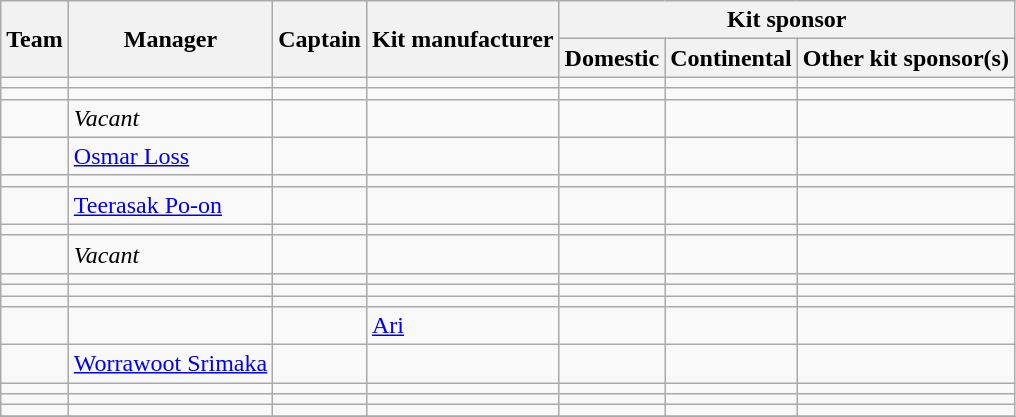<table class="wikitable">
<tr>
<th rowspan="2">Team</th>
<th rowspan="2">Manager</th>
<th rowspan="2">Captain</th>
<th rowspan="2" class="nowrap">Kit manufacturer</th>
<th colspan="3">Kit sponsor</th>
</tr>
<tr>
<th>Domestic</th>
<th>Continental</th>
<th>Other kit sponsor(s)</th>
</tr>
<tr>
<td></td>
<td></td>
<td></td>
<td></td>
<td></td>
<td></td>
<td></td>
</tr>
<tr>
<td></td>
<td></td>
<td></td>
<td></td>
<td></td>
<td></td>
<td></td>
</tr>
<tr>
<td></td>
<td><em>Vacant</em></td>
<td></td>
<td></td>
<td></td>
<td></td>
<td></td>
</tr>
<tr>
<td></td>
<td {{nobreak> <a href='#'>Osmar Loss</a></td>
<td></td>
<td></td>
<td></td>
<td></td>
<td></td>
</tr>
<tr>
<td></td>
<td></td>
<td></td>
<td></td>
<td></td>
<td></td>
<td></td>
</tr>
<tr>
<td></td>
<td> <a href='#'>Teerasak Po-on</a></td>
<td></td>
<td></td>
<td></td>
<td></td>
<td></td>
</tr>
<tr>
<td></td>
<td></td>
<td></td>
<td></td>
<td></td>
<td></td>
<td></td>
</tr>
<tr>
<td></td>
<td><em>Vacant</em></td>
<td></td>
<td></td>
<td></td>
<td></td>
<td></td>
</tr>
<tr>
<td></td>
<td></td>
<td></td>
<td></td>
<td></td>
<td></td>
<td></td>
</tr>
<tr>
<td></td>
<td></td>
<td></td>
<td></td>
<td></td>
<td></td>
<td></td>
</tr>
<tr>
<td></td>
<td></td>
<td></td>
<td></td>
<td></td>
<td></td>
<td></td>
</tr>
<tr>
<td></td>
<td></td>
<td></td>
<td> <a href='#'>Ari</a></td>
<td></td>
<td></td>
<td></td>
</tr>
<tr>
<td></td>
<td {{nobreak> <a href='#'>Worrawoot Srimaka</a></td>
<td></td>
<td></td>
<td></td>
<td></td>
<td></td>
</tr>
<tr>
<td></td>
<td></td>
<td></td>
<td></td>
<td></td>
<td></td>
<td></td>
</tr>
<tr>
<td></td>
<td></td>
<td></td>
<td></td>
<td></td>
<td></td>
<td></td>
</tr>
<tr>
<td></td>
<td></td>
<td></td>
<td></td>
<td></td>
<td></td>
<td></td>
</tr>
<tr>
</tr>
</table>
